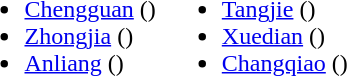<table>
<tr>
<td valign="top"><br><ul><li><a href='#'>Chengguan</a> ()</li><li><a href='#'>Zhongjia</a> ()</li><li><a href='#'>Anliang</a> ()</li></ul></td>
<td valign="top"><br><ul><li><a href='#'>Tangjie</a> ()</li><li><a href='#'>Xuedian</a> ()</li><li><a href='#'>Changqiao</a> ()</li></ul></td>
</tr>
</table>
